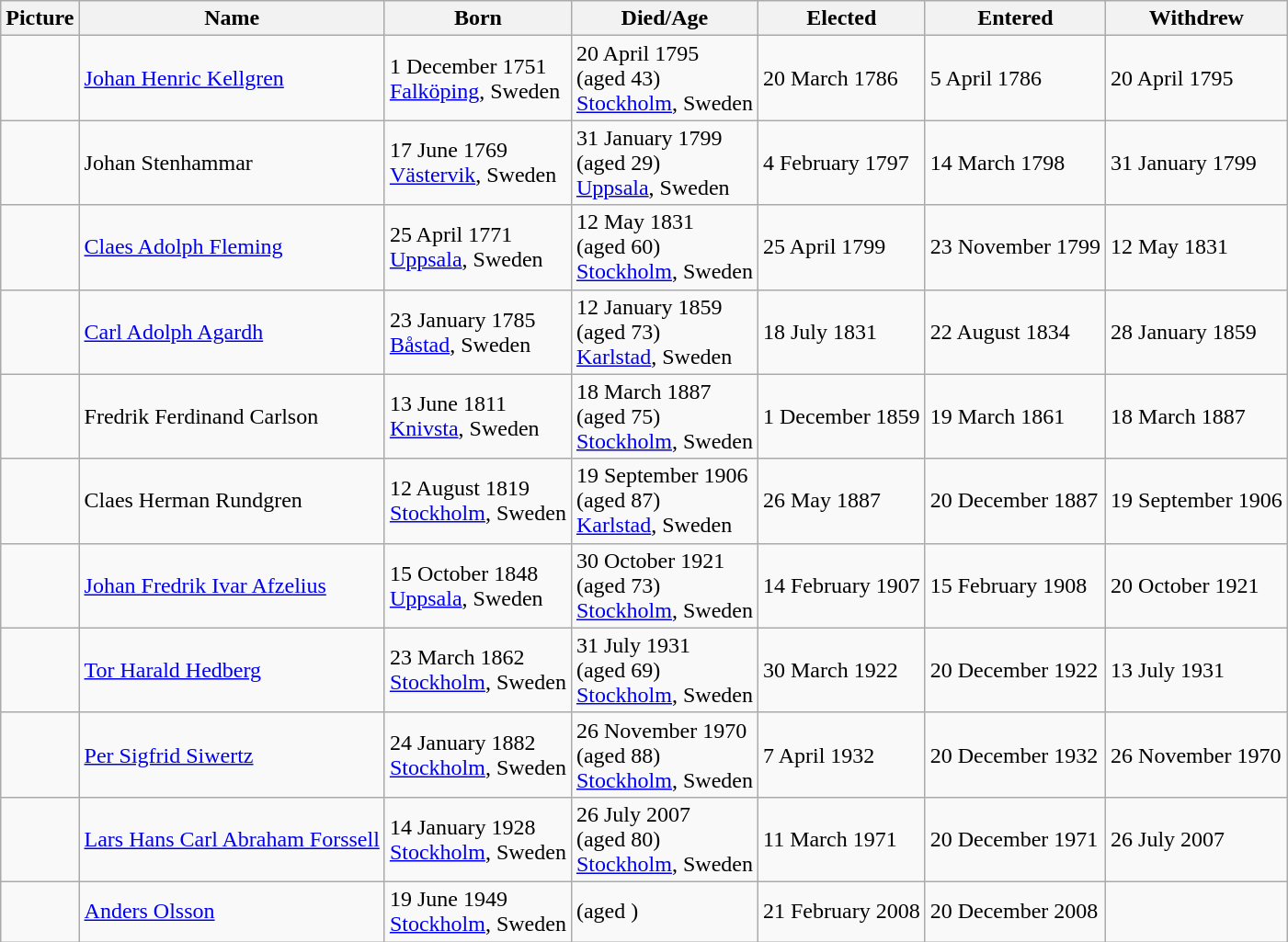<table class="wikitable sortable">
<tr>
<th>Picture</th>
<th>Name</th>
<th>Born</th>
<th>Died/Age</th>
<th>Elected</th>
<th>Entered</th>
<th>Withdrew</th>
</tr>
<tr>
<td></td>
<td><a href='#'>Johan Henric Kellgren</a></td>
<td>1 December 1751 <br> <a href='#'>Falköping</a>, Sweden</td>
<td>20 April 1795 <br> (aged 43) <br> <a href='#'>Stockholm</a>, Sweden</td>
<td>20 March 1786</td>
<td>5 April 1786</td>
<td>20 April 1795</td>
</tr>
<tr>
<td></td>
<td>Johan Stenhammar</td>
<td>17 June 1769 <br> <a href='#'>Västervik</a>, Sweden</td>
<td>31 January 1799 <br> (aged 29) <br> <a href='#'>Uppsala</a>, Sweden</td>
<td>4 February 1797</td>
<td>14 March 1798</td>
<td>31 January 1799</td>
</tr>
<tr>
<td></td>
<td><a href='#'>Claes Adolph Fleming</a></td>
<td>25 April 1771 <br> <a href='#'>Uppsala</a>, Sweden</td>
<td>12 May 1831 <br> (aged 60) <br> <a href='#'>Stockholm</a>, Sweden</td>
<td>25 April 1799</td>
<td>23 November 1799</td>
<td>12 May 1831</td>
</tr>
<tr>
<td></td>
<td><a href='#'>Carl Adolph Agardh</a></td>
<td>23 January 1785 <br> <a href='#'>Båstad</a>, Sweden</td>
<td>12 January 1859 <br> (aged 73) <br> <a href='#'>Karlstad</a>, Sweden</td>
<td>18 July 1831</td>
<td>22 August 1834</td>
<td>28 January 1859</td>
</tr>
<tr>
<td></td>
<td>Fredrik Ferdinand Carlson</td>
<td>13 June 1811 <br> <a href='#'>Knivsta</a>, Sweden</td>
<td>18 March 1887 <br> (aged 75) <br> <a href='#'>Stockholm</a>, Sweden</td>
<td>1 December 1859</td>
<td>19 March 1861</td>
<td>18 March 1887</td>
</tr>
<tr>
<td></td>
<td>Claes Herman Rundgren</td>
<td>12 August 1819 <br> <a href='#'>Stockholm</a>, Sweden</td>
<td>19 September 1906 <br> (aged 87) <br> <a href='#'>Karlstad</a>, Sweden</td>
<td>26 May 1887</td>
<td>20 December 1887</td>
<td>19 September 1906</td>
</tr>
<tr>
<td></td>
<td><a href='#'>Johan Fredrik Ivar Afzelius</a></td>
<td>15 October 1848 <br> <a href='#'>Uppsala</a>, Sweden</td>
<td>30 October 1921 <br> (aged 73) <br> <a href='#'>Stockholm</a>, Sweden</td>
<td>14 February 1907</td>
<td>15 February 1908</td>
<td>20 October 1921</td>
</tr>
<tr>
<td></td>
<td><a href='#'>Tor Harald Hedberg</a></td>
<td>23 March 1862 <br> <a href='#'>Stockholm</a>, Sweden</td>
<td>31 July 1931 <br> (aged 69) <br> <a href='#'>Stockholm</a>, Sweden</td>
<td>30 March 1922</td>
<td>20 December 1922</td>
<td>13 July 1931</td>
</tr>
<tr>
<td></td>
<td><a href='#'>Per Sigfrid Siwertz</a></td>
<td>24 January 1882 <br> <a href='#'>Stockholm</a>, Sweden</td>
<td>26 November 1970 <br> (aged 88) <br> <a href='#'>Stockholm</a>, Sweden</td>
<td>7 April 1932</td>
<td>20 December 1932</td>
<td>26 November 1970</td>
</tr>
<tr>
<td></td>
<td><a href='#'>Lars Hans Carl Abraham Forssell</a></td>
<td>14 January 1928 <br> <a href='#'>Stockholm</a>, Sweden</td>
<td>26 July 2007 <br> (aged 80) <br> <a href='#'>Stockholm</a>, Sweden</td>
<td>11 March 1971</td>
<td>20 December 1971</td>
<td>26 July 2007</td>
</tr>
<tr>
<td></td>
<td><a href='#'>Anders Olsson</a></td>
<td>19 June 1949 <br> <a href='#'>Stockholm</a>, Sweden</td>
<td>(aged )</td>
<td>21 February 2008</td>
<td>20 December 2008</td>
<td></td>
</tr>
</table>
